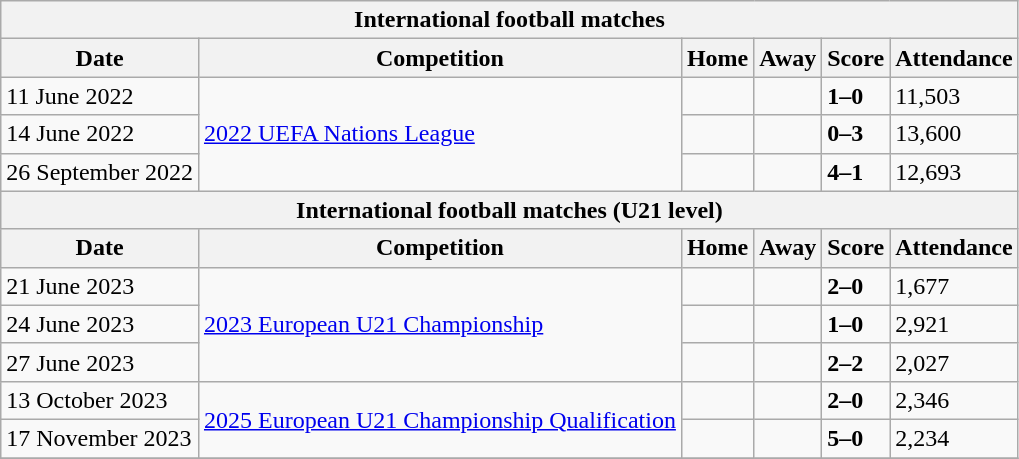<table class="wikitable" style="text-align: left;font-size:100%;">
<tr>
<th colspan=6>International football matches</th>
</tr>
<tr>
<th>Date</th>
<th>Competition</th>
<th>Home</th>
<th>Away</th>
<th>Score</th>
<th>Attendance</th>
</tr>
<tr>
<td>11 June 2022</td>
<td rowspan="3"><a href='#'>2022 UEFA Nations League</a></td>
<td></td>
<td></td>
<td><strong>1–0</strong></td>
<td>11,503</td>
</tr>
<tr>
<td>14 June 2022</td>
<td></td>
<td></td>
<td><strong>0–3</strong></td>
<td>13,600</td>
</tr>
<tr>
<td>26 September 2022</td>
<td></td>
<td></td>
<td><strong>4–1</strong></td>
<td>12,693</td>
</tr>
<tr>
<th colspan=6>International football matches (U21 level)</th>
</tr>
<tr>
<th>Date</th>
<th>Competition</th>
<th>Home</th>
<th>Away</th>
<th>Score</th>
<th>Attendance</th>
</tr>
<tr>
<td>21 June 2023</td>
<td rowspan="3"><a href='#'>2023 European U21 Championship</a></td>
<td></td>
<td></td>
<td><strong>2–0</strong></td>
<td>1,677</td>
</tr>
<tr>
<td>24 June 2023</td>
<td></td>
<td></td>
<td><strong>1–0</strong></td>
<td>2,921</td>
</tr>
<tr>
<td>27 June 2023</td>
<td></td>
<td></td>
<td><strong>2–2</strong></td>
<td>2,027</td>
</tr>
<tr>
<td>13 October 2023</td>
<td rowspan="2"><a href='#'>2025 European U21 Championship Qualification</a></td>
<td></td>
<td></td>
<td><strong>2–0</strong></td>
<td>2,346</td>
</tr>
<tr>
<td>17 November 2023</td>
<td></td>
<td></td>
<td><strong>5–0</strong></td>
<td>2,234</td>
</tr>
<tr>
</tr>
</table>
